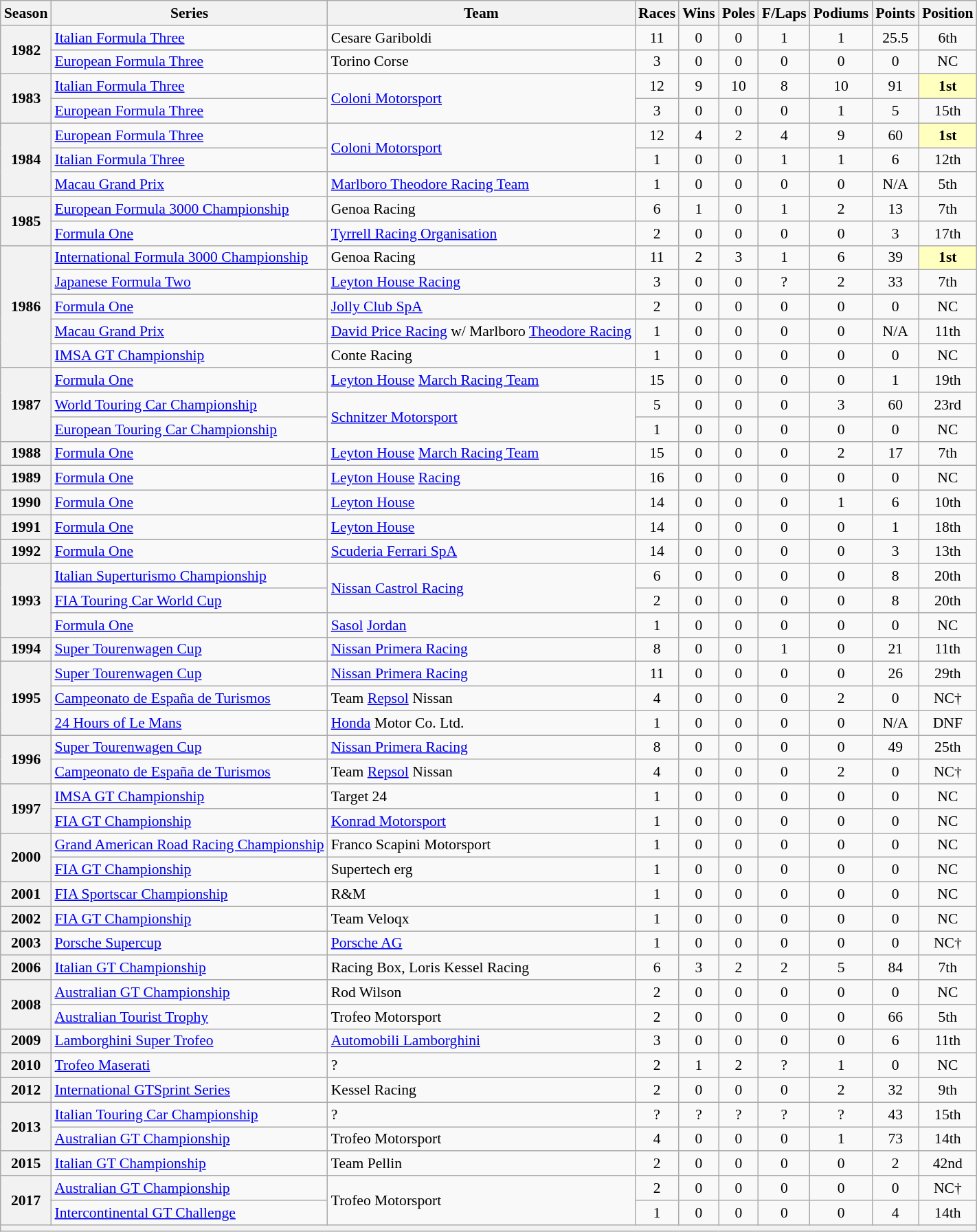<table class="wikitable" style="font-size: 90%; text-align:center">
<tr>
<th>Season</th>
<th>Series</th>
<th>Team</th>
<th>Races</th>
<th>Wins</th>
<th>Poles</th>
<th>F/Laps</th>
<th>Podiums</th>
<th>Points</th>
<th>Position</th>
</tr>
<tr>
<th rowspan=2>1982</th>
<td align=left><a href='#'>Italian Formula Three</a></td>
<td align=left>Cesare Gariboldi</td>
<td>11</td>
<td>0</td>
<td>0</td>
<td>1</td>
<td>1</td>
<td>25.5</td>
<td>6th</td>
</tr>
<tr>
<td align=left><a href='#'>European Formula Three</a></td>
<td align=left>Torino Corse</td>
<td>3</td>
<td>0</td>
<td>0</td>
<td>0</td>
<td>0</td>
<td>0</td>
<td>NC</td>
</tr>
<tr>
<th rowspan=2>1983</th>
<td align=left><a href='#'>Italian Formula Three</a></td>
<td rowspan="2" style="text-align:left"><a href='#'>Coloni Motorsport</a></td>
<td>12</td>
<td>9</td>
<td>10</td>
<td>8</td>
<td>10</td>
<td>91</td>
<td style="background:#FFFFBF"><strong>1st</strong></td>
</tr>
<tr>
<td align=left><a href='#'>European Formula Three</a></td>
<td>3</td>
<td>0</td>
<td>0</td>
<td>0</td>
<td>1</td>
<td>5</td>
<td>15th</td>
</tr>
<tr>
<th rowspan=3>1984</th>
<td align=left><a href='#'>European Formula Three</a></td>
<td rowspan="2" style="text-align:left"><a href='#'>Coloni Motorsport</a></td>
<td>12</td>
<td>4</td>
<td>2</td>
<td>4</td>
<td>9</td>
<td>60</td>
<td style="background:#FFFFBF"><strong>1st</strong></td>
</tr>
<tr>
<td align=left><a href='#'>Italian Formula Three</a></td>
<td>1</td>
<td>0</td>
<td>0</td>
<td>1</td>
<td>1</td>
<td>6</td>
<td>12th</td>
</tr>
<tr>
<td align=left><a href='#'>Macau Grand Prix</a></td>
<td align=left><a href='#'>Marlboro Theodore Racing Team</a></td>
<td>1</td>
<td>0</td>
<td>0</td>
<td>0</td>
<td>0</td>
<td>N/A</td>
<td>5th</td>
</tr>
<tr>
<th rowspan=2>1985</th>
<td align=left><a href='#'>European Formula 3000 Championship</a></td>
<td align=left>Genoa Racing</td>
<td>6</td>
<td>1</td>
<td>0</td>
<td>1</td>
<td>2</td>
<td>13</td>
<td>7th</td>
</tr>
<tr>
<td align=left><a href='#'>Formula One</a></td>
<td align=left><a href='#'>Tyrrell Racing Organisation</a></td>
<td>2</td>
<td>0</td>
<td>0</td>
<td>0</td>
<td>0</td>
<td>3</td>
<td>17th</td>
</tr>
<tr>
<th rowspan=5>1986</th>
<td align=left nowrap><a href='#'>International Formula 3000 Championship</a></td>
<td align=left>Genoa Racing</td>
<td>11</td>
<td>2</td>
<td>3</td>
<td>1</td>
<td>6</td>
<td>39</td>
<td style="background:#FFFFBF"><strong>1st</strong></td>
</tr>
<tr>
<td align=left><a href='#'>Japanese Formula Two</a></td>
<td align=left><a href='#'>Leyton House Racing</a></td>
<td>3</td>
<td>0</td>
<td>0</td>
<td>?</td>
<td>2</td>
<td>33</td>
<td>7th</td>
</tr>
<tr>
<td align=left><a href='#'>Formula One</a></td>
<td align=left><a href='#'>Jolly Club SpA</a></td>
<td>2</td>
<td>0</td>
<td>0</td>
<td>0</td>
<td>0</td>
<td>0</td>
<td>NC</td>
</tr>
<tr>
<td align=left><a href='#'>Macau Grand Prix</a></td>
<td align=left nowrap><a href='#'>David Price Racing</a> w/ Marlboro <a href='#'>Theodore Racing</a></td>
<td>1</td>
<td>0</td>
<td>0</td>
<td>0</td>
<td>0</td>
<td>N/A</td>
<td>11th</td>
</tr>
<tr>
<td align=left><a href='#'>IMSA GT Championship</a></td>
<td align=left>Conte Racing</td>
<td>1</td>
<td>0</td>
<td>0</td>
<td>0</td>
<td>0</td>
<td>0</td>
<td>NC</td>
</tr>
<tr>
<th rowspan=3>1987</th>
<td align=left><a href='#'>Formula One</a></td>
<td align=left><a href='#'>Leyton House</a> <a href='#'>March Racing Team</a></td>
<td>15</td>
<td>0</td>
<td>0</td>
<td>0</td>
<td>0</td>
<td>1</td>
<td>19th</td>
</tr>
<tr>
<td align=left><a href='#'>World Touring Car Championship</a></td>
<td rowspan="2" style="text-align:left"><a href='#'>Schnitzer Motorsport</a></td>
<td>5</td>
<td>0</td>
<td>0</td>
<td>0</td>
<td>3</td>
<td>60</td>
<td>23rd</td>
</tr>
<tr>
<td align=left><a href='#'>European Touring Car Championship</a></td>
<td>1</td>
<td>0</td>
<td>0</td>
<td>0</td>
<td>0</td>
<td>0</td>
<td>NC</td>
</tr>
<tr>
<th>1988</th>
<td align=left><a href='#'>Formula One</a></td>
<td align=left><a href='#'>Leyton House</a> <a href='#'>March Racing Team</a></td>
<td>15</td>
<td>0</td>
<td>0</td>
<td>0</td>
<td>2</td>
<td>17</td>
<td>7th</td>
</tr>
<tr>
<th>1989</th>
<td align=left><a href='#'>Formula One</a></td>
<td align=left><a href='#'>Leyton House</a> <a href='#'>Racing</a></td>
<td>16</td>
<td>0</td>
<td>0</td>
<td>0</td>
<td>0</td>
<td>0</td>
<td>NC</td>
</tr>
<tr>
<th>1990</th>
<td align=left><a href='#'>Formula One</a></td>
<td align=left><a href='#'>Leyton House</a></td>
<td>14</td>
<td>0</td>
<td>0</td>
<td>0</td>
<td>1</td>
<td>6</td>
<td>10th</td>
</tr>
<tr>
<th>1991</th>
<td align=left><a href='#'>Formula One</a></td>
<td align=left><a href='#'>Leyton House</a></td>
<td>14</td>
<td>0</td>
<td>0</td>
<td>0</td>
<td>0</td>
<td>1</td>
<td>18th</td>
</tr>
<tr>
<th>1992</th>
<td align=left><a href='#'>Formula One</a></td>
<td align=left><a href='#'>Scuderia Ferrari SpA</a></td>
<td>14</td>
<td>0</td>
<td>0</td>
<td>0</td>
<td>0</td>
<td>3</td>
<td>13th</td>
</tr>
<tr>
<th rowspan=3>1993</th>
<td align=left><a href='#'>Italian Superturismo Championship</a></td>
<td rowspan="2" style="text-align:left"><a href='#'>Nissan Castrol Racing</a></td>
<td>6</td>
<td>0</td>
<td>0</td>
<td>0</td>
<td>0</td>
<td>8</td>
<td>20th</td>
</tr>
<tr>
<td align=left><a href='#'>FIA Touring Car World Cup</a></td>
<td>2</td>
<td>0</td>
<td>0</td>
<td>0</td>
<td>0</td>
<td>8</td>
<td>20th</td>
</tr>
<tr>
<td align=left><a href='#'>Formula One</a></td>
<td align=left><a href='#'>Sasol</a> <a href='#'>Jordan</a></td>
<td>1</td>
<td>0</td>
<td>0</td>
<td>0</td>
<td>0</td>
<td>0</td>
<td>NC</td>
</tr>
<tr>
<th>1994</th>
<td align=left><a href='#'>Super Tourenwagen Cup</a></td>
<td align=left><a href='#'>Nissan Primera Racing</a></td>
<td>8</td>
<td>0</td>
<td>0</td>
<td>1</td>
<td>0</td>
<td>21</td>
<td>11th</td>
</tr>
<tr>
<th rowspan=3>1995</th>
<td align=left><a href='#'>Super Tourenwagen Cup</a></td>
<td align=left><a href='#'>Nissan Primera Racing</a></td>
<td>11</td>
<td>0</td>
<td>0</td>
<td>0</td>
<td>0</td>
<td>26</td>
<td>29th</td>
</tr>
<tr>
<td align=left><a href='#'>Campeonato de España de Turismos</a></td>
<td align=left>Team <a href='#'>Repsol</a> Nissan</td>
<td>4</td>
<td>0</td>
<td>0</td>
<td>0</td>
<td>2</td>
<td>0</td>
<td>NC†</td>
</tr>
<tr>
<td align=left><a href='#'>24 Hours of Le Mans</a></td>
<td align=left><a href='#'>Honda</a> Motor Co. Ltd.</td>
<td>1</td>
<td>0</td>
<td>0</td>
<td>0</td>
<td>0</td>
<td>N/A</td>
<td>DNF</td>
</tr>
<tr>
<th rowspan=2>1996</th>
<td align=left><a href='#'>Super Tourenwagen Cup</a></td>
<td align=left><a href='#'>Nissan Primera Racing</a></td>
<td>8</td>
<td>0</td>
<td>0</td>
<td>0</td>
<td>0</td>
<td>49</td>
<td>25th</td>
</tr>
<tr>
<td align=left><a href='#'>Campeonato de España de Turismos</a></td>
<td align=left>Team <a href='#'>Repsol</a> Nissan</td>
<td>4</td>
<td>0</td>
<td>0</td>
<td>0</td>
<td>2</td>
<td>0</td>
<td>NC†</td>
</tr>
<tr>
<th rowspan=2>1997</th>
<td align=left><a href='#'>IMSA GT Championship</a></td>
<td align=left>Target 24</td>
<td>1</td>
<td>0</td>
<td>0</td>
<td>0</td>
<td>0</td>
<td>0</td>
<td>NC</td>
</tr>
<tr>
<td align=left><a href='#'>FIA GT Championship</a></td>
<td align=left><a href='#'>Konrad Motorsport</a></td>
<td>1</td>
<td>0</td>
<td>0</td>
<td>0</td>
<td>0</td>
<td>0</td>
<td>NC</td>
</tr>
<tr>
<th rowspan=2>2000</th>
<td align=left nowrap><a href='#'>Grand American Road Racing Championship</a></td>
<td align=left>Franco Scapini Motorsport</td>
<td>1</td>
<td>0</td>
<td>0</td>
<td>0</td>
<td>0</td>
<td>0</td>
<td>NC</td>
</tr>
<tr>
<td align=left><a href='#'>FIA GT Championship</a></td>
<td align=left>Supertech erg</td>
<td>1</td>
<td>0</td>
<td>0</td>
<td>0</td>
<td>0</td>
<td>0</td>
<td>NC</td>
</tr>
<tr>
<th>2001</th>
<td align=left><a href='#'>FIA Sportscar Championship</a></td>
<td align=left>R&M</td>
<td>1</td>
<td>0</td>
<td>0</td>
<td>0</td>
<td>0</td>
<td>0</td>
<td>NC</td>
</tr>
<tr>
<th>2002</th>
<td align=left><a href='#'>FIA GT Championship</a></td>
<td align=left>Team Veloqx</td>
<td>1</td>
<td>0</td>
<td>0</td>
<td>0</td>
<td>0</td>
<td>0</td>
<td>NC</td>
</tr>
<tr>
<th>2003</th>
<td align=left><a href='#'>Porsche Supercup</a></td>
<td align=left><a href='#'>Porsche AG</a></td>
<td>1</td>
<td>0</td>
<td>0</td>
<td>0</td>
<td>0</td>
<td>0</td>
<td>NC†</td>
</tr>
<tr>
<th>2006</th>
<td align=left><a href='#'>Italian GT Championship</a></td>
<td align=left>Racing Box, Loris Kessel Racing</td>
<td>6</td>
<td>3</td>
<td>2</td>
<td>2</td>
<td>5</td>
<td>84</td>
<td>7th</td>
</tr>
<tr>
<th rowspan=2>2008</th>
<td align=left><a href='#'>Australian GT Championship</a></td>
<td align=left>Rod Wilson</td>
<td>2</td>
<td>0</td>
<td>0</td>
<td>0</td>
<td>0</td>
<td>0</td>
<td>NC</td>
</tr>
<tr>
<td align=left><a href='#'>Australian Tourist Trophy</a></td>
<td align=left>Trofeo Motorsport</td>
<td>2</td>
<td>0</td>
<td>0</td>
<td>0</td>
<td>0</td>
<td>66</td>
<td>5th</td>
</tr>
<tr>
<th>2009</th>
<td align=left><a href='#'>Lamborghini Super Trofeo</a></td>
<td align=left><a href='#'>Automobili Lamborghini</a></td>
<td>3</td>
<td>0</td>
<td>0</td>
<td>0</td>
<td>0</td>
<td>6</td>
<td>11th</td>
</tr>
<tr>
<th>2010</th>
<td align=left><a href='#'>Trofeo Maserati</a></td>
<td align=left>?</td>
<td>2</td>
<td>1</td>
<td>2</td>
<td>?</td>
<td>1</td>
<td>0</td>
<td>NC</td>
</tr>
<tr>
<th>2012</th>
<td align=left><a href='#'>International GTSprint Series</a></td>
<td align=left>Kessel Racing</td>
<td>2</td>
<td>0</td>
<td>0</td>
<td>0</td>
<td>2</td>
<td>32</td>
<td>9th</td>
</tr>
<tr>
<th rowspan=2>2013</th>
<td align=left><a href='#'>Italian Touring Car Championship</a></td>
<td align=left>?</td>
<td>?</td>
<td>?</td>
<td>?</td>
<td>?</td>
<td>?</td>
<td>43</td>
<td>15th</td>
</tr>
<tr>
<td align=left><a href='#'>Australian GT Championship</a></td>
<td align=left>Trofeo Motorsport</td>
<td>4</td>
<td>0</td>
<td>0</td>
<td>0</td>
<td>1</td>
<td>73</td>
<td>14th</td>
</tr>
<tr>
<th>2015</th>
<td align=left><a href='#'>Italian GT Championship</a></td>
<td align=left>Team Pellin</td>
<td>2</td>
<td>0</td>
<td>0</td>
<td>0</td>
<td>0</td>
<td>2</td>
<td>42nd</td>
</tr>
<tr>
<th rowspan=2>2017</th>
<td align=left><a href='#'>Australian GT Championship</a></td>
<td rowspan="2" style="text-align:left">Trofeo Motorsport</td>
<td>2</td>
<td>0</td>
<td>0</td>
<td>0</td>
<td>0</td>
<td>0</td>
<td>NC†</td>
</tr>
<tr>
<td align=left><a href='#'>Intercontinental GT Challenge</a></td>
<td>1</td>
<td>0</td>
<td>0</td>
<td>0</td>
<td>0</td>
<td>4</td>
<td>14th</td>
</tr>
<tr>
<th colspan="10"></th>
</tr>
</table>
